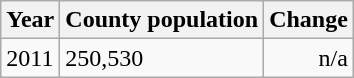<table class="wikitable">
<tr>
<th>Year</th>
<th>County population</th>
<th>Change</th>
</tr>
<tr>
<td>2011</td>
<td>250,530</td>
<td align="right">n/a</td>
</tr>
</table>
